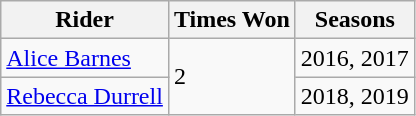<table class="wikitable">
<tr>
<th>Rider</th>
<th>Times Won</th>
<th>Seasons</th>
</tr>
<tr>
<td><a href='#'>Alice Barnes</a></td>
<td rowspan="2">2</td>
<td>2016, 2017</td>
</tr>
<tr>
<td><a href='#'>Rebecca Durrell</a></td>
<td>2018, 2019</td>
</tr>
</table>
